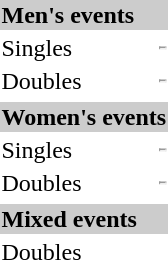<table>
<tr bgcolor="#cccccc">
<td colspan=4><strong>Men's events</strong></td>
</tr>
<tr>
<td>Singles</td>
<td></td>
<td></td>
<td><hr></td>
</tr>
<tr>
<td>Doubles</td>
<td></td>
<td></td>
<td><hr></td>
</tr>
<tr>
</tr>
<tr bgcolor="#cccccc">
<td colspan=4><strong>Women's events</strong></td>
</tr>
<tr>
<td>Singles</td>
<td></td>
<td></td>
<td><hr></td>
</tr>
<tr>
<td>Doubles</td>
<td></td>
<td></td>
<td><hr></td>
</tr>
<tr>
</tr>
<tr bgcolor="#cccccc">
<td colspan=4><strong>Mixed events</strong></td>
</tr>
<tr>
<td>Doubles</td>
<td></td>
<td></td>
<td><br></td>
</tr>
</table>
